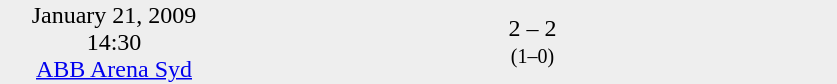<table style="background:#eee;" cellspacing="0">
<tr style="text-align:center;">
<td width=150>January 21, 2009<br>14:30<br><a href='#'>ABB Arena Syd</a></td>
<td style="width:150px; text-align:right;"></td>
<td width=100>2 – 2 <br><small>(1–0)</small></td>
<td style="width:150px; text-align:left;"></td>
</tr>
</table>
